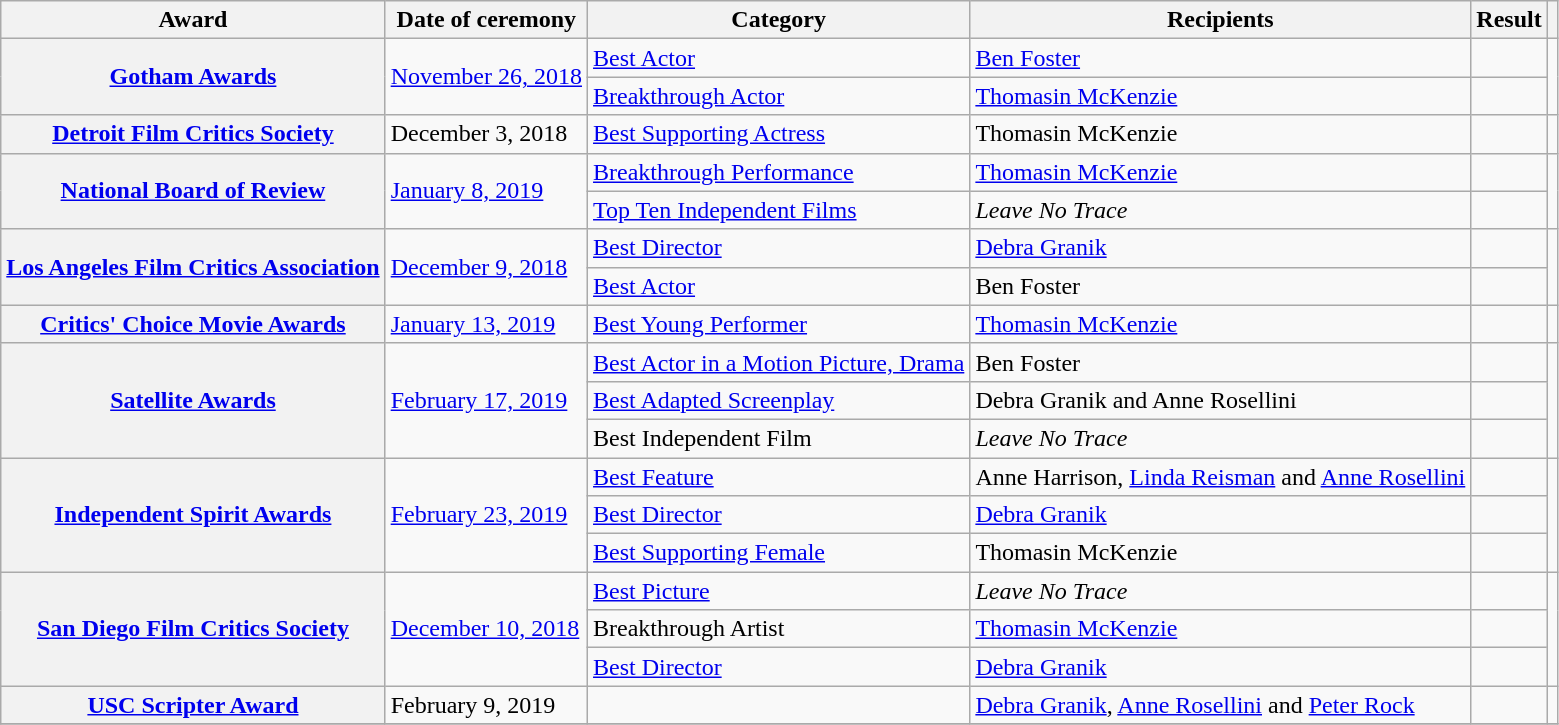<table class="wikitable plainrowheaders sortable">
<tr>
<th scope="col">Award</th>
<th scope="col">Date of ceremony</th>
<th scope="col">Category</th>
<th scope="col">Recipients</th>
<th scope="col">Result</th>
<th scope="col" class="unsortable"></th>
</tr>
<tr>
<th scope="row" rowspan="2"><a href='#'>Gotham Awards</a></th>
<td rowspan="2"><a href='#'>November 26, 2018</a></td>
<td><a href='#'>Best Actor</a></td>
<td><a href='#'>Ben Foster</a></td>
<td></td>
<td rowspan="2" style="text-align:center;"></td>
</tr>
<tr>
<td><a href='#'>Breakthrough Actor</a></td>
<td><a href='#'>Thomasin McKenzie</a></td>
<td></td>
</tr>
<tr>
<th scope="row"><a href='#'>Detroit Film Critics Society</a></th>
<td>December 3, 2018</td>
<td><a href='#'>Best Supporting Actress</a></td>
<td>Thomasin McKenzie</td>
<td></td>
<td style="text-align:center;"></td>
</tr>
<tr>
<th scope="row" rowspan="2"><a href='#'>National Board of Review</a></th>
<td rowspan="2"><a href='#'>January 8, 2019</a></td>
<td><a href='#'>Breakthrough Performance</a></td>
<td><a href='#'>Thomasin McKenzie</a></td>
<td></td>
<td rowspan="2" style="text-align:center;"></td>
</tr>
<tr>
<td><a href='#'>Top Ten Independent Films</a></td>
<td><em>Leave No Trace</em></td>
<td></td>
</tr>
<tr>
<th scope="row" rowspan="2"><a href='#'>Los Angeles Film Critics Association</a></th>
<td rowspan="2"><a href='#'>December 9, 2018</a></td>
<td><a href='#'>Best Director</a></td>
<td><a href='#'>Debra Granik</a></td>
<td></td>
<td rowspan="2" style="text-align:center;"></td>
</tr>
<tr>
<td><a href='#'>Best Actor</a></td>
<td>Ben Foster</td>
<td></td>
</tr>
<tr>
<th scope="row"><a href='#'>Critics' Choice Movie Awards</a></th>
<td><a href='#'>January 13, 2019</a></td>
<td><a href='#'>Best Young Performer</a></td>
<td><a href='#'>Thomasin McKenzie</a></td>
<td></td>
<td style="text-align:center;"></td>
</tr>
<tr>
<th scope="row" rowspan=3><a href='#'>Satellite Awards</a></th>
<td rowspan=3><a href='#'>February 17, 2019</a></td>
<td><a href='#'>Best Actor in a Motion Picture, Drama</a></td>
<td>Ben Foster</td>
<td></td>
<td rowspan=3 style="text-align:center;"></td>
</tr>
<tr>
<td><a href='#'>Best Adapted Screenplay</a></td>
<td>Debra Granik and Anne Rosellini</td>
<td></td>
</tr>
<tr>
<td>Best Independent Film</td>
<td><em>Leave No Trace</em></td>
<td></td>
</tr>
<tr>
<th scope="row" rowspan="3"><a href='#'>Independent Spirit Awards</a></th>
<td rowspan="3"><a href='#'>February 23, 2019</a></td>
<td><a href='#'>Best Feature</a></td>
<td>Anne Harrison, <a href='#'>Linda Reisman</a> and <a href='#'>Anne Rosellini</a></td>
<td></td>
<td rowspan="3" style="text-align:center;"></td>
</tr>
<tr>
<td><a href='#'>Best Director</a></td>
<td><a href='#'>Debra Granik</a></td>
<td></td>
</tr>
<tr>
<td><a href='#'>Best Supporting Female</a></td>
<td>Thomasin McKenzie</td>
<td></td>
</tr>
<tr>
<th rowspan="3" scope="row"><a href='#'>San Diego Film Critics Society</a></th>
<td rowspan="3"><a href='#'>December 10, 2018</a></td>
<td><a href='#'>Best Picture</a></td>
<td><em>Leave No Trace</em></td>
<td></td>
<td rowspan=3 style="text-align:center;"></td>
</tr>
<tr>
<td>Breakthrough Artist</td>
<td><a href='#'>Thomasin McKenzie</a></td>
<td></td>
</tr>
<tr>
<td><a href='#'>Best Director</a></td>
<td><a href='#'>Debra Granik</a></td>
<td></td>
</tr>
<tr>
<th scope="row"><a href='#'>USC Scripter Award</a></th>
<td>February 9, 2019</td>
<td></td>
<td><a href='#'>Debra Granik</a>, <a href='#'>Anne Rosellini</a> and <a href='#'>Peter Rock</a></td>
<td></td>
<td style="text-align:center;"></td>
</tr>
<tr>
</tr>
</table>
